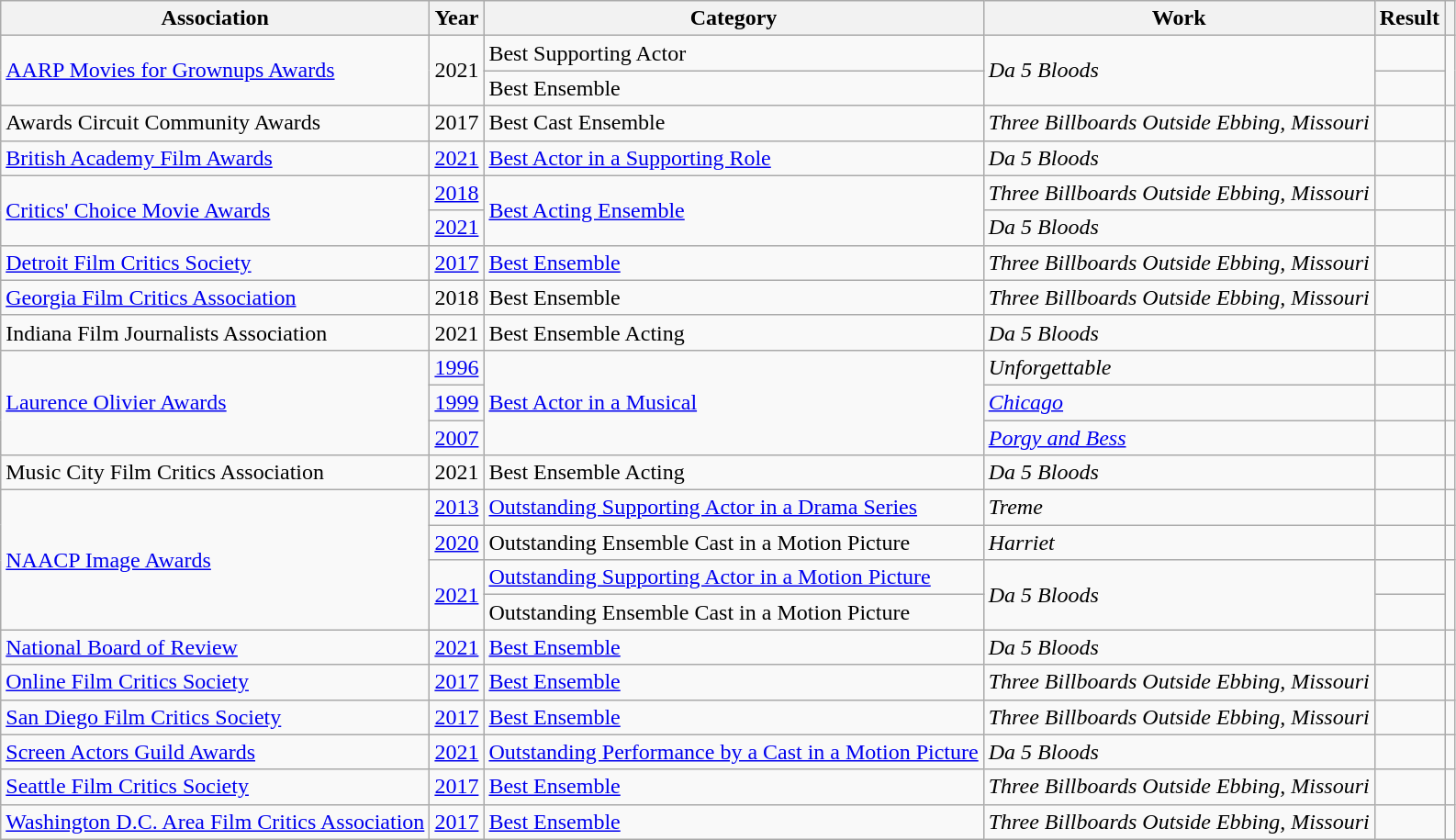<table class="wikitable">
<tr>
<th>Association</th>
<th>Year</th>
<th>Category</th>
<th>Work</th>
<th>Result</th>
<th></th>
</tr>
<tr>
<td rowspan="2"><a href='#'>AARP Movies for Grownups Awards</a></td>
<td rowspan="2">2021</td>
<td>Best Supporting Actor</td>
<td rowspan="2"><em>Da 5 Bloods</em></td>
<td></td>
<td rowspan="2" style="text-align: center;"></td>
</tr>
<tr>
<td>Best Ensemble</td>
<td></td>
</tr>
<tr>
<td>Awards Circuit Community Awards</td>
<td>2017</td>
<td>Best Cast Ensemble</td>
<td><em>Three Billboards Outside Ebbing, Missouri</em></td>
<td></td>
<td style="text-align: center;"></td>
</tr>
<tr>
<td><a href='#'>British Academy Film Awards</a></td>
<td><a href='#'>2021</a></td>
<td><a href='#'>Best Actor in a Supporting Role</a></td>
<td><em>Da 5 Bloods</em></td>
<td></td>
<td style="text-align: center;"></td>
</tr>
<tr>
<td rowspan="2"><a href='#'>Critics' Choice Movie Awards</a></td>
<td><a href='#'>2018</a></td>
<td rowspan="2"><a href='#'>Best Acting Ensemble</a></td>
<td><em>Three Billboards Outside Ebbing, Missouri</em></td>
<td></td>
<td style="text-align: center;"></td>
</tr>
<tr>
<td><a href='#'>2021</a></td>
<td><em>Da 5 Bloods</em></td>
<td></td>
<td style="text-align: center;"></td>
</tr>
<tr>
<td><a href='#'>Detroit Film Critics Society</a></td>
<td><a href='#'>2017</a></td>
<td><a href='#'>Best Ensemble</a></td>
<td><em>Three Billboards Outside Ebbing, Missouri</em></td>
<td></td>
<td style="text-align: center;"></td>
</tr>
<tr>
<td><a href='#'>Georgia Film Critics Association</a></td>
<td>2018</td>
<td>Best Ensemble</td>
<td><em>Three Billboards Outside Ebbing, Missouri</em></td>
<td></td>
<td style="text-align: center;"></td>
</tr>
<tr>
<td>Indiana Film Journalists Association</td>
<td>2021</td>
<td>Best Ensemble Acting</td>
<td><em>Da 5 Bloods</em></td>
<td></td>
<td style="text-align: center;"></td>
</tr>
<tr>
<td rowspan="3"><a href='#'>Laurence Olivier Awards</a></td>
<td><a href='#'>1996</a></td>
<td rowspan="3"><a href='#'>Best Actor in a Musical</a></td>
<td><em>Unforgettable</em></td>
<td></td>
<td></td>
</tr>
<tr>
<td><a href='#'>1999</a></td>
<td><a href='#'><em>Chicago</em></a></td>
<td></td>
<td></td>
</tr>
<tr>
<td><a href='#'>2007</a></td>
<td><a href='#'><em>Porgy and Bess</em></a></td>
<td></td>
<td></td>
</tr>
<tr>
<td>Music City Film Critics Association</td>
<td>2021</td>
<td>Best Ensemble Acting</td>
<td><em>Da 5 Bloods</em></td>
<td></td>
<td style="text-align: center;"></td>
</tr>
<tr>
<td rowspan="4"><a href='#'>NAACP Image Awards</a></td>
<td><a href='#'>2013</a></td>
<td><a href='#'>Outstanding Supporting Actor in a Drama Series</a></td>
<td><em>Treme</em></td>
<td></td>
<td style="text-align: center;"></td>
</tr>
<tr>
<td><a href='#'>2020</a></td>
<td>Outstanding Ensemble Cast in a Motion Picture</td>
<td><em>Harriet</em></td>
<td></td>
<td style="text-align: center;"></td>
</tr>
<tr>
<td rowspan="2"><a href='#'>2021</a></td>
<td><a href='#'>Outstanding Supporting Actor in a Motion Picture</a></td>
<td rowspan="2"><em>Da 5 Bloods</em></td>
<td></td>
<td rowspan="2" style="text-align: center;"></td>
</tr>
<tr>
<td>Outstanding Ensemble Cast in a Motion Picture</td>
<td></td>
</tr>
<tr>
<td><a href='#'>National Board of Review</a></td>
<td><a href='#'>2021</a></td>
<td><a href='#'>Best Ensemble</a></td>
<td><em>Da 5 Bloods</em></td>
<td></td>
<td style="text-align: center;"></td>
</tr>
<tr>
<td><a href='#'>Online Film Critics Society</a></td>
<td><a href='#'>2017</a></td>
<td><a href='#'>Best Ensemble</a></td>
<td><em>Three Billboards Outside Ebbing, Missouri</em></td>
<td></td>
<td style="text-align: center;"></td>
</tr>
<tr>
<td><a href='#'>San Diego Film Critics Society</a></td>
<td><a href='#'>2017</a></td>
<td><a href='#'>Best Ensemble</a></td>
<td><em>Three Billboards Outside Ebbing, Missouri</em></td>
<td></td>
<td style="text-align: center;"></td>
</tr>
<tr>
<td><a href='#'>Screen Actors Guild Awards</a></td>
<td><a href='#'>2021</a></td>
<td><a href='#'>Outstanding Performance by a Cast in a Motion Picture</a></td>
<td><em>Da 5 Bloods</em></td>
<td></td>
<td style="text-align: center;"></td>
</tr>
<tr>
<td><a href='#'>Seattle Film Critics Society</a></td>
<td><a href='#'>2017</a></td>
<td><a href='#'>Best Ensemble</a></td>
<td><em>Three Billboards Outside Ebbing, Missouri</em></td>
<td></td>
<td style="text-align: center;"></td>
</tr>
<tr>
<td><a href='#'>Washington D.C. Area Film Critics Association</a></td>
<td><a href='#'>2017</a></td>
<td><a href='#'>Best Ensemble</a></td>
<td><em>Three Billboards Outside Ebbing, Missouri</em></td>
<td></td>
<td style="text-align: center;"></td>
</tr>
</table>
